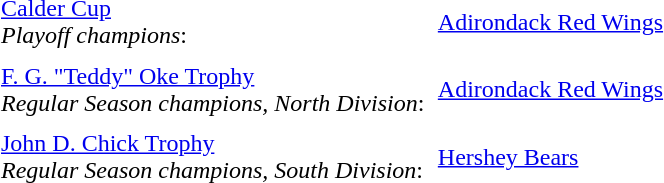<table cellpadding="3" cellspacing="3">
<tr>
<td><a href='#'>Calder Cup</a><br><em>Playoff champions</em>:</td>
<td><a href='#'>Adirondack Red Wings</a></td>
</tr>
<tr>
<td><a href='#'>F. G. "Teddy" Oke Trophy</a><br><em>Regular Season champions, North Division</em>:</td>
<td><a href='#'>Adirondack Red Wings</a></td>
</tr>
<tr>
<td><a href='#'>John D. Chick Trophy</a><br><em>Regular Season champions, South Division</em>:</td>
<td><a href='#'>Hershey Bears</a></td>
</tr>
</table>
